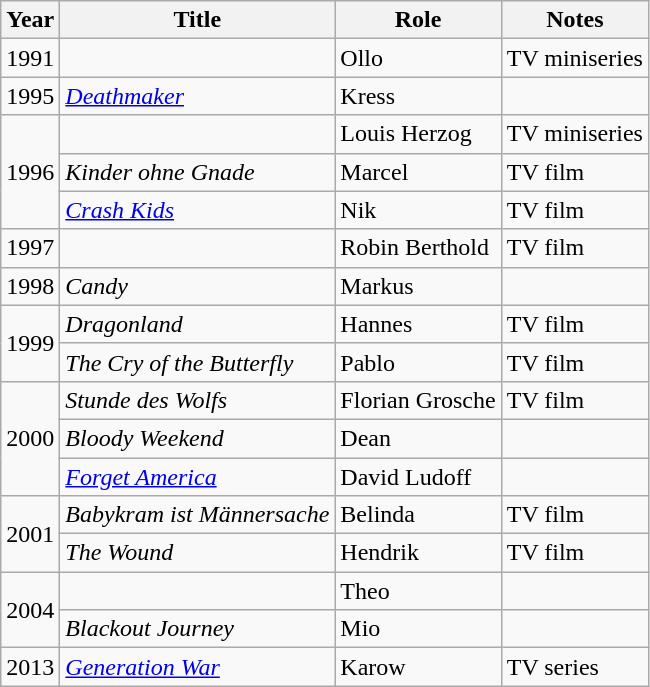<table class="wikitable sortable">
<tr>
<th>Year</th>
<th>Title</th>
<th>Role</th>
<th class="unsortable">Notes</th>
</tr>
<tr>
<td>1991</td>
<td><em></em></td>
<td>Ollo</td>
<td>TV miniseries</td>
</tr>
<tr>
<td>1995</td>
<td><em><a href='#'>Deathmaker</a></em></td>
<td>Kress</td>
<td></td>
</tr>
<tr>
<td rowspan=3>1996</td>
<td><em></em></td>
<td>Louis Herzog</td>
<td>TV miniseries</td>
</tr>
<tr>
<td><em>Kinder ohne Gnade</em></td>
<td>Marcel</td>
<td>TV film</td>
</tr>
<tr>
<td><em><a href='#'>Crash Kids</a></em></td>
<td>Nik</td>
<td>TV film</td>
</tr>
<tr>
<td>1997</td>
<td><em></em></td>
<td>Robin Berthold</td>
<td>TV film</td>
</tr>
<tr>
<td>1998</td>
<td><em>Candy</em></td>
<td>Markus</td>
<td></td>
</tr>
<tr>
<td rowspan=2>1999</td>
<td><em>Dragonland</em></td>
<td>Hannes</td>
<td>TV film</td>
</tr>
<tr>
<td><em>The Cry of the Butterfly</em></td>
<td>Pablo</td>
<td>TV film</td>
</tr>
<tr>
<td rowspan=3>2000</td>
<td><em>Stunde des Wolfs</em></td>
<td>Florian Grosche</td>
<td>TV film</td>
</tr>
<tr>
<td><em>Bloody Weekend</em></td>
<td>Dean</td>
<td></td>
</tr>
<tr>
<td><em><a href='#'>Forget America</a></em></td>
<td>David Ludoff</td>
<td></td>
</tr>
<tr>
<td rowspan=2>2001</td>
<td><em>Babykram ist Männersache</em></td>
<td>Belinda</td>
<td>TV film</td>
</tr>
<tr>
<td><em>The Wound</em></td>
<td>Hendrik</td>
<td>TV film</td>
</tr>
<tr>
<td rowspan=2>2004</td>
<td><em></em></td>
<td>Theo</td>
<td></td>
</tr>
<tr>
<td><em>Blackout Journey</em></td>
<td>Mio</td>
<td></td>
</tr>
<tr>
<td>2013</td>
<td><em><a href='#'>Generation War</a></em></td>
<td>Karow</td>
<td>TV series</td>
</tr>
</table>
